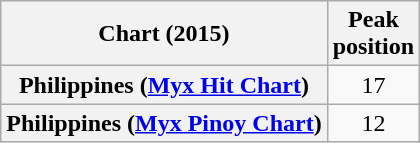<table class="wikitable sortable plainrowheaders" style="text-align:center">
<tr>
<th scope="col">Chart (2015)</th>
<th scope="col">Peak<br> position</th>
</tr>
<tr>
<th scope="row">Philippines (<a href='#'>Myx Hit Chart</a>)</th>
<td>17</td>
</tr>
<tr>
<th scope="row">Philippines (<a href='#'>Myx Pinoy Chart</a>)</th>
<td>12</td>
</tr>
</table>
